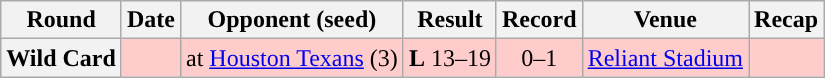<table class="wikitable" style="text-align:center">
<tr>
<th>Round</th>
<th>Date</th>
<th>Opponent (seed)</th>
<th>Result</th>
<th>Record</th>
<th>Venue</th>
<th>Recap</th>
</tr>
<tr style="background:#fcc">
<th>Wild Card</th>
<td></td>
<td>at <a href='#'>Houston Texans</a> (3)</td>
<td><strong>L</strong> 13–19</td>
<td>0–1</td>
<td><a href='#'>Reliant Stadium</a></td>
<td></td>
</tr>
</table>
